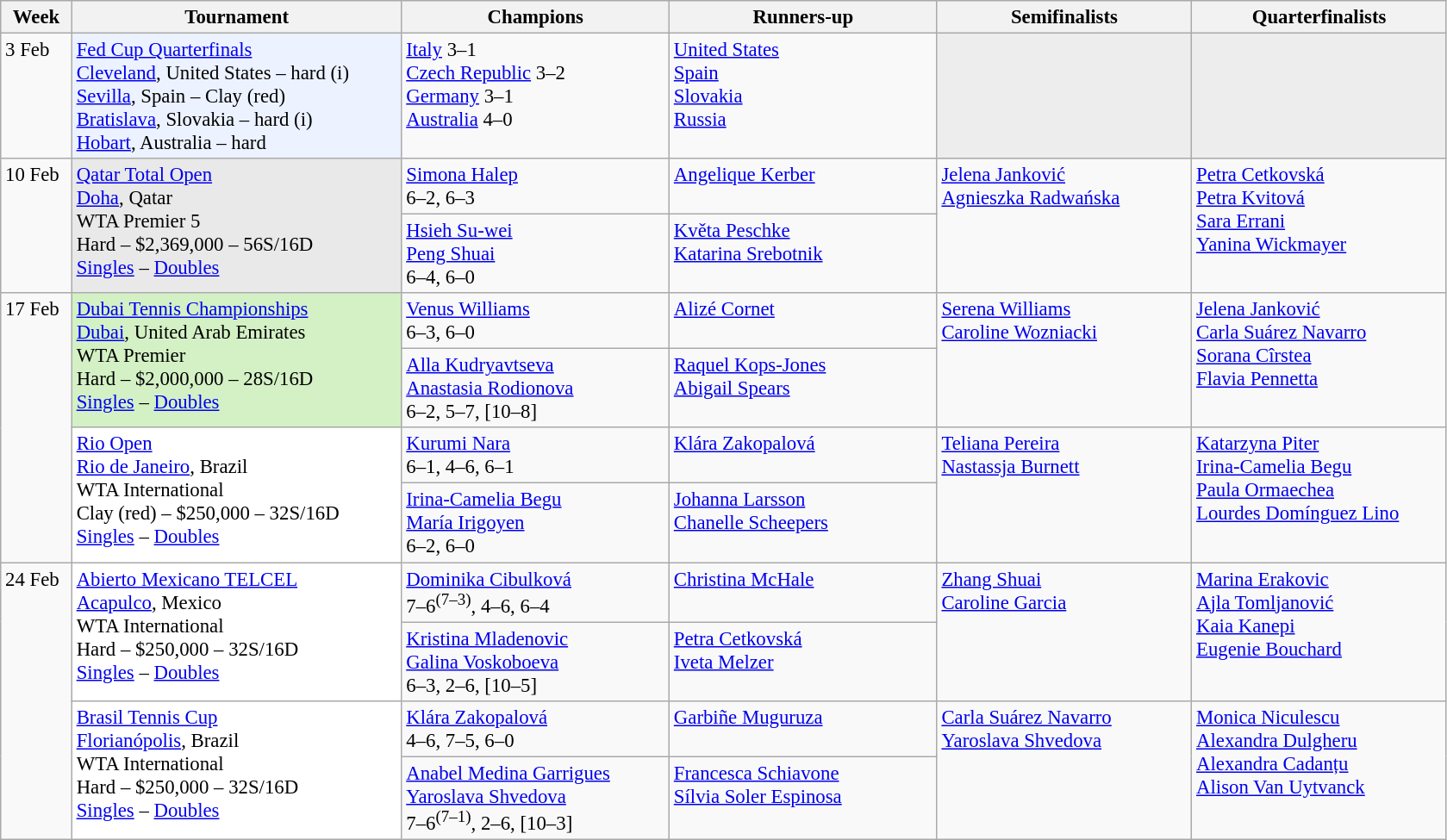<table class=wikitable style=font-size:95%>
<tr>
<th style="width:48px;">Week</th>
<th style="width:248px;">Tournament</th>
<th style="width:200px;">Champions</th>
<th style="width:200px;">Runners-up</th>
<th style="width:190px;">Semifinalists</th>
<th style="width:190px;">Quarterfinalists</th>
</tr>
<tr valign=top>
<td>3 Feb</td>
<td style="background:#ECF2FF;"><a href='#'>Fed Cup Quarterfinals</a><br><a href='#'>Cleveland</a>, United States – hard (i) <br> <a href='#'>Sevilla</a>, Spain – Clay (red) <br><a href='#'>Bratislava</a>, Slovakia – hard (i) <br><a href='#'>Hobart</a>, Australia – hard</td>
<td> <a href='#'>Italy</a> 3–1<br> <a href='#'>Czech Republic</a> 3–2<br> <a href='#'>Germany</a> 3–1<br> <a href='#'>Australia</a> 4–0</td>
<td> <a href='#'>United States</a><br> <a href='#'>Spain</a><br> <a href='#'>Slovakia</a><br> <a href='#'>Russia</a></td>
<td style="background:#ededed;"></td>
<td style="background:#ededed;"></td>
</tr>
<tr valign=top>
<td rowspan=2>10 Feb</td>
<td style="background:#E9E9E9;" rowspan="2"><a href='#'>Qatar Total Open</a> <br> <a href='#'>Doha</a>, Qatar <br> WTA Premier 5<br> Hard – $2,369,000 – 56S/16D <br> <a href='#'>Singles</a> – <a href='#'>Doubles</a></td>
<td> <a href='#'>Simona Halep</a> <br> 6–2, 6–3</td>
<td> <a href='#'>Angelique Kerber</a></td>
<td rowspan=2> <a href='#'>Jelena Janković</a><br> <a href='#'>Agnieszka Radwańska</a></td>
<td rowspan=2> <a href='#'>Petra Cetkovská</a><br> <a href='#'>Petra Kvitová</a><br> <a href='#'>Sara Errani</a> <br>  <a href='#'>Yanina Wickmayer</a></td>
</tr>
<tr valign=top>
<td> <a href='#'>Hsieh Su-wei</a><br> <a href='#'>Peng Shuai</a><br>6–4, 6–0</td>
<td> <a href='#'>Květa Peschke</a><br> <a href='#'>Katarina Srebotnik</a></td>
</tr>
<tr valign=top>
<td rowspan=4>17 Feb</td>
<td style="background:#D4F1C5;" rowspan="2"><a href='#'>Dubai Tennis Championships</a> <br><a href='#'>Dubai</a>, United Arab Emirates <br> WTA Premier <br> Hard – $2,000,000 – 28S/16D <br> <a href='#'>Singles</a> – <a href='#'>Doubles</a></td>
<td> <a href='#'>Venus Williams</a> <br> 6–3, 6–0</td>
<td>  <a href='#'>Alizé Cornet</a></td>
<td rowspan=2> <a href='#'>Serena Williams</a> <br>  <a href='#'>Caroline Wozniacki</a></td>
<td rowspan=2> <a href='#'>Jelena Janković</a> <br>  <a href='#'>Carla Suárez Navarro</a><br>  <a href='#'>Sorana Cîrstea</a> <br> <a href='#'>Flavia Pennetta</a></td>
</tr>
<tr valign=top>
<td> <a href='#'>Alla Kudryavtseva</a> <br>  <a href='#'>Anastasia Rodionova</a><br>6–2, 5–7, [10–8]</td>
<td> <a href='#'>Raquel Kops-Jones</a> <br>  <a href='#'>Abigail Spears</a></td>
</tr>
<tr valign=top>
<td style="background:#fff;" rowspan="2"><a href='#'>Rio Open</a> <br><a href='#'>Rio de Janeiro</a>, Brazil <br> WTA International <br> Clay (red) – $250,000 – 32S/16D <br> <a href='#'>Singles</a> – <a href='#'>Doubles</a></td>
<td> <a href='#'>Kurumi Nara</a> <br> 6–1, 4–6, 6–1</td>
<td> <a href='#'>Klára Zakopalová</a></td>
<td rowspan=2> <a href='#'>Teliana Pereira</a> <br>  <a href='#'>Nastassja Burnett</a></td>
<td rowspan=2> <a href='#'>Katarzyna Piter</a> <br>  <a href='#'>Irina-Camelia Begu</a> <br> <a href='#'>Paula Ormaechea</a> <br>  <a href='#'>Lourdes Domínguez Lino</a></td>
</tr>
<tr valign=top>
<td> <a href='#'>Irina-Camelia Begu</a> <br>  <a href='#'>María Irigoyen</a> <br>6–2, 6–0</td>
<td> <a href='#'>Johanna Larsson</a> <br>  <a href='#'>Chanelle Scheepers</a></td>
</tr>
<tr valign=top>
<td rowspan=4>24 Feb</td>
<td style="background:#fff;" rowspan="2"><a href='#'>Abierto Mexicano TELCEL</a> <br><a href='#'>Acapulco</a>, Mexico <br> WTA International <br> Hard – $250,000 – 32S/16D<br><a href='#'>Singles</a> – <a href='#'>Doubles</a></td>
<td> <a href='#'>Dominika Cibulková</a><br>7–6<sup>(7–3)</sup>, 4–6, 6–4</td>
<td> <a href='#'>Christina McHale</a></td>
<td rowspan=2> <a href='#'>Zhang Shuai</a> <br>  <a href='#'>Caroline Garcia</a></td>
<td rowspan=2> <a href='#'>Marina Erakovic</a> <br>  <a href='#'>Ajla Tomljanović</a> <br>  <a href='#'>Kaia Kanepi</a> <br>  <a href='#'>Eugenie Bouchard</a></td>
</tr>
<tr valign=top>
<td> <a href='#'>Kristina Mladenovic</a><br> <a href='#'>Galina Voskoboeva</a><br>6–3, 2–6, [10–5]</td>
<td> <a href='#'>Petra Cetkovská</a><br> <a href='#'>Iveta Melzer</a></td>
</tr>
<tr valign=top>
<td style="background:#fff;" rowspan="2"><a href='#'>Brasil Tennis Cup</a> <br><a href='#'>Florianópolis</a>, Brazil <br> WTA International <br> Hard – $250,000 – 32S/16D<br><a href='#'>Singles</a> – <a href='#'>Doubles</a></td>
<td> <a href='#'>Klára Zakopalová</a> <br> 4–6, 7–5, 6–0</td>
<td> <a href='#'>Garbiñe Muguruza</a></td>
<td rowspan=2> <a href='#'>Carla Suárez Navarro</a> <br>  <a href='#'>Yaroslava Shvedova</a></td>
<td rowspan=2> <a href='#'>Monica Niculescu</a> <br>  <a href='#'>Alexandra Dulgheru</a> <br>  <a href='#'>Alexandra Cadanțu</a> <br>  <a href='#'>Alison Van Uytvanck</a></td>
</tr>
<tr valign=top>
<td> <a href='#'>Anabel Medina Garrigues</a><br> <a href='#'>Yaroslava Shvedova</a><br>7–6<sup>(7–1)</sup>, 2–6, [10–3]</td>
<td> <a href='#'>Francesca Schiavone</a><br> <a href='#'>Sílvia Soler Espinosa</a></td>
</tr>
</table>
